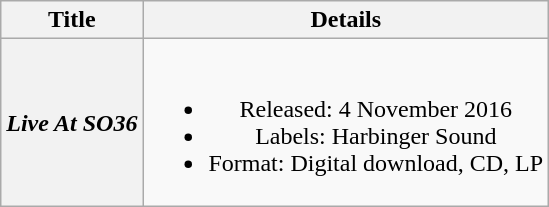<table class="wikitable plainrowheaders" style="text-align:center;">
<tr>
<th scope="col">Title</th>
<th scope="col">Details</th>
</tr>
<tr>
<th scope="row"><em>Live At SO36</em></th>
<td><br><ul><li>Released: 4 November 2016</li><li>Labels: Harbinger Sound</li><li>Format: Digital download, CD, LP</li></ul></td>
</tr>
</table>
